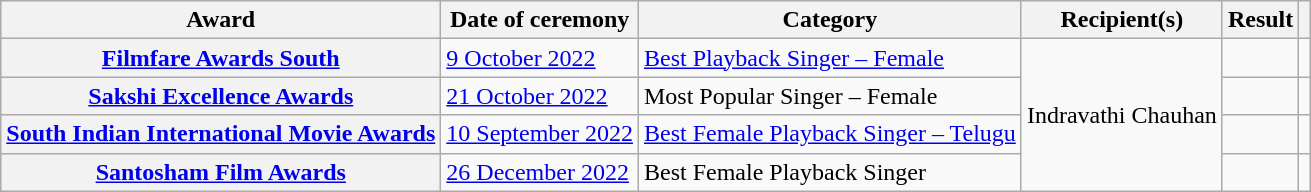<table class="wikitable sortable plainrowheaders">
<tr>
<th scope="col">Award</th>
<th scope="col">Date of ceremony</th>
<th scope="col">Category</th>
<th scope="col">Recipient(s)</th>
<th scope="col">Result</th>
<th scope="col" class="unsortable"></th>
</tr>
<tr>
<th scope="row"><a href='#'>Filmfare Awards South</a></th>
<td><a href='#'>9 October 2022</a></td>
<td><a href='#'>Best Playback Singer – Female</a></td>
<td rowspan="4">Indravathi Chauhan</td>
<td></td>
<td></td>
</tr>
<tr>
<th scope="row"><a href='#'>Sakshi Excellence Awards</a></th>
<td><a href='#'>21 October 2022</a></td>
<td>Most Popular Singer – Female</td>
<td></td>
<td></td>
</tr>
<tr>
<th scope="row"><a href='#'>South Indian International Movie Awards</a></th>
<td><a href='#'>10 September 2022</a></td>
<td><a href='#'>Best Female Playback Singer – Telugu</a></td>
<td></td>
<td></td>
</tr>
<tr>
<th scope="row"><a href='#'>Santosham Film Awards</a></th>
<td><a href='#'>26 December 2022</a></td>
<td>Best Female Playback Singer</td>
<td></td>
<td></td>
</tr>
</table>
